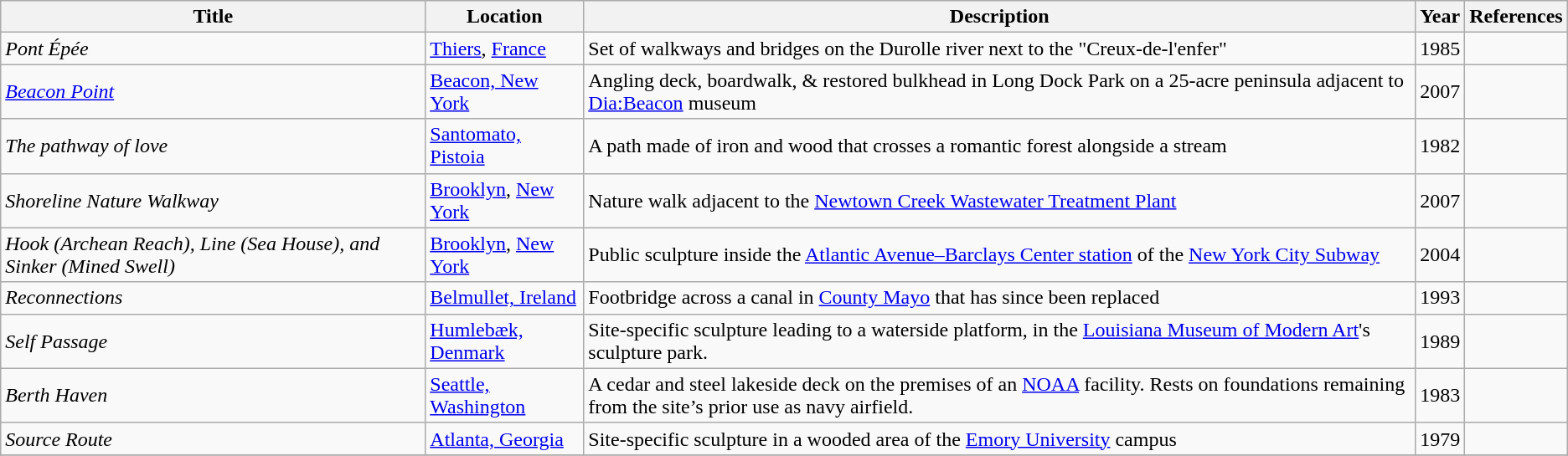<table class="wikitable">
<tr>
<th>Title</th>
<th>Location</th>
<th>Description</th>
<th>Year</th>
<th>References</th>
</tr>
<tr>
<td><em>Pont Épée</em></td>
<td><a href='#'>Thiers</a>, <a href='#'>France</a></td>
<td>Set of walkways and bridges on the Durolle river next to the "Creux-de-l'enfer"</td>
<td>1985</td>
<td></td>
</tr>
<tr>
<td><em><a href='#'>Beacon Point</a></em></td>
<td><a href='#'>Beacon, New York</a></td>
<td>Angling deck, boardwalk, & restored bulkhead in Long Dock Park on a 25-acre peninsula adjacent to <a href='#'>Dia:Beacon</a> museum</td>
<td>2007</td>
<td></td>
</tr>
<tr>
<td><em>The pathway of love</em></td>
<td><a href='#'>Santomato, Pistoia</a></td>
<td>A path made of iron and wood that crosses a romantic forest alongside a stream</td>
<td>1982</td>
<td></td>
</tr>
<tr>
<td><em>Shoreline Nature Walkway</em></td>
<td><a href='#'>Brooklyn</a>, <a href='#'>New York</a></td>
<td>Nature walk adjacent to the <a href='#'>Newtown Creek Wastewater Treatment Plant</a></td>
<td>2007</td>
<td></td>
</tr>
<tr>
<td><em>Hook (Archean Reach), Line (Sea House), and Sinker (Mined Swell)</em></td>
<td><a href='#'>Brooklyn</a>, <a href='#'>New York</a></td>
<td>Public sculpture inside the <a href='#'>Atlantic Avenue–Barclays Center station</a> of the <a href='#'>New York City Subway</a></td>
<td>2004</td>
<td></td>
</tr>
<tr>
<td><em>Reconnections</em></td>
<td><a href='#'>Belmullet, Ireland</a></td>
<td>Footbridge across a canal in <a href='#'>County Mayo</a> that has since been replaced</td>
<td>1993</td>
<td></td>
</tr>
<tr>
<td><em>Self Passage</em></td>
<td><a href='#'>Humlebæk, Denmark</a></td>
<td>Site-specific sculpture leading to a waterside platform, in the <a href='#'>Louisiana Museum of Modern Art</a>'s sculpture park.</td>
<td>1989</td>
<td></td>
</tr>
<tr>
<td><em>Berth Haven</em></td>
<td><a href='#'>Seattle, Washington</a></td>
<td>A cedar and steel lakeside deck on the premises of an <a href='#'>NOAA</a> facility.  Rests on foundations remaining from the site’s prior use as navy airfield.</td>
<td>1983</td>
<td></td>
</tr>
<tr>
<td><em>Source Route</em></td>
<td><a href='#'>Atlanta, Georgia</a></td>
<td>Site-specific sculpture in a wooded area of the <a href='#'>Emory University</a> campus</td>
<td>1979</td>
<td></td>
</tr>
<tr>
</tr>
</table>
